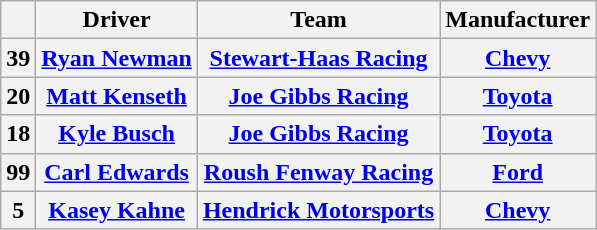<table class="wikitable sortable">
<tr>
<th></th>
<th>Driver</th>
<th>Team</th>
<th>Manufacturer</th>
</tr>
<tr>
<th>39</th>
<th><a href='#'>Ryan Newman</a></th>
<th><a href='#'>Stewart-Haas Racing</a></th>
<th><a href='#'>Chevy</a></th>
</tr>
<tr>
<th>20</th>
<th><a href='#'>Matt Kenseth</a></th>
<th><a href='#'>Joe Gibbs Racing</a></th>
<th><a href='#'>Toyota</a></th>
</tr>
<tr>
<th>18</th>
<th><a href='#'>Kyle Busch</a></th>
<th><a href='#'>Joe Gibbs Racing</a></th>
<th><a href='#'>Toyota</a></th>
</tr>
<tr>
<th>99</th>
<th><a href='#'>Carl Edwards</a></th>
<th><a href='#'>Roush Fenway Racing</a></th>
<th><a href='#'>Ford</a></th>
</tr>
<tr>
<th>5</th>
<th><a href='#'>Kasey Kahne</a></th>
<th><a href='#'>Hendrick Motorsports</a></th>
<th><a href='#'>Chevy</a></th>
</tr>
</table>
